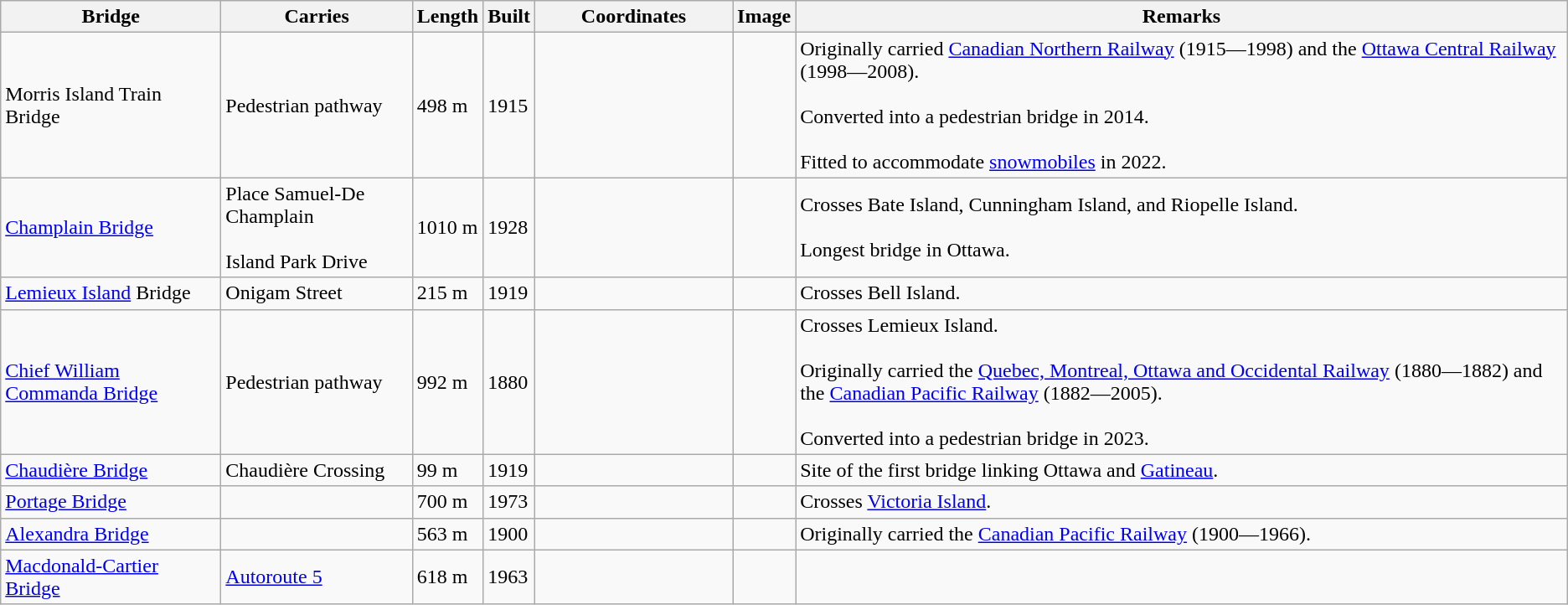<table class="wikitable sortable">
<tr>
<th>Bridge</th>
<th>Carries</th>
<th>Length</th>
<th>Built</th>
<th width=150px>Coordinates</th>
<th>Image</th>
<th>Remarks</th>
</tr>
<tr>
<td>Morris Island Train Bridge</td>
<td>Pedestrian pathway</td>
<td>498 m</td>
<td>1915</td>
<td></td>
<td></td>
<td>Originally carried <a href='#'>Canadian Northern Railway</a> (1915—1998) and the <a href='#'>Ottawa Central Railway</a> (1998—2008).<br><br>Converted into a pedestrian bridge in 2014.<br><br>Fitted to accommodate <a href='#'>snowmobiles</a> in 2022.</td>
</tr>
<tr>
<td><a href='#'>Champlain Bridge</a></td>
<td>Place Samuel-De Champlain<br><br>Island Park Drive</td>
<td>1010 m</td>
<td>1928</td>
<td></td>
<td></td>
<td>Crosses Bate Island, Cunningham Island, and Riopelle Island.<br><br>Longest bridge in Ottawa.</td>
</tr>
<tr>
<td><a href='#'>Lemieux Island</a> Bridge</td>
<td>Onigam Street</td>
<td>215 m</td>
<td>1919</td>
<td></td>
<td></td>
<td>Crosses Bell Island.</td>
</tr>
<tr>
<td><a href='#'>Chief William Commanda Bridge</a></td>
<td>Pedestrian pathway</td>
<td>992 m</td>
<td>1880</td>
<td></td>
<td></td>
<td>Crosses Lemieux Island.<br><br>Originally carried the <a href='#'>Quebec, Montreal, Ottawa and Occidental Railway</a> (1880—1882) and the <a href='#'>Canadian Pacific Railway</a> (1882—2005).<br><br>Converted into a pedestrian bridge in 2023.</td>
</tr>
<tr>
<td><a href='#'>Chaudière Bridge</a></td>
<td>Chaudière Crossing</td>
<td>99 m</td>
<td>1919</td>
<td></td>
<td></td>
<td>Site of the first bridge linking Ottawa and <a href='#'>Gatineau</a>.</td>
</tr>
<tr>
<td><a href='#'>Portage Bridge</a></td>
<td></td>
<td>700 m</td>
<td>1973</td>
<td></td>
<td></td>
<td>Crosses <a href='#'>Victoria Island</a>.</td>
</tr>
<tr>
<td><a href='#'>Alexandra Bridge</a></td>
<td></td>
<td>563 m</td>
<td>1900</td>
<td></td>
<td></td>
<td>Originally carried the <a href='#'>Canadian Pacific Railway</a> (1900—1966).</td>
</tr>
<tr>
<td><a href='#'>Macdonald-Cartier Bridge</a></td>
<td><a href='#'>Autoroute 5</a></td>
<td>618 m</td>
<td>1963</td>
<td></td>
<td></td>
<td></td>
</tr>
</table>
